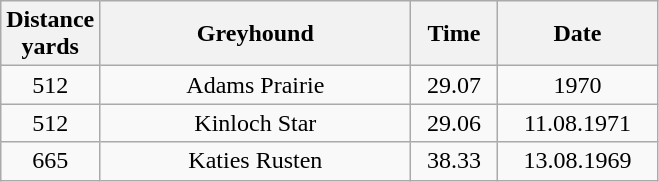<table class="wikitable" style="font-size: 100%">
<tr>
<th width=50>Distance <br>yards</th>
<th width=200>Greyhound</th>
<th width=50>Time</th>
<th width=100>Date</th>
</tr>
<tr align=center>
<td>512</td>
<td>Adams Prairie</td>
<td>29.07</td>
<td>1970</td>
</tr>
<tr align=center>
<td>512</td>
<td>Kinloch Star</td>
<td>29.06</td>
<td>11.08.1971</td>
</tr>
<tr align=center>
<td>665</td>
<td>Katies Rusten</td>
<td>38.33</td>
<td>13.08.1969</td>
</tr>
</table>
